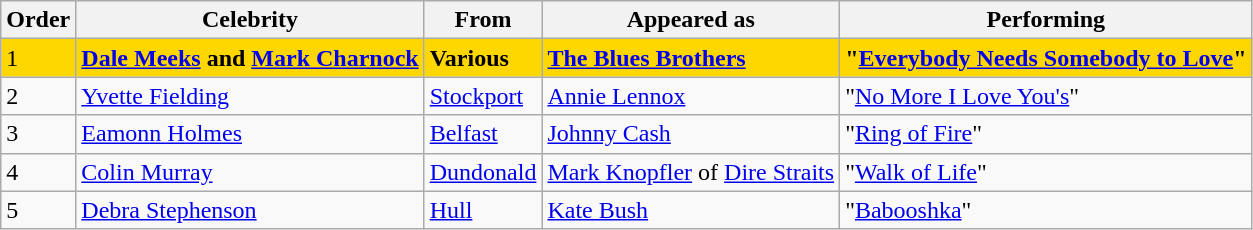<table class="wikitable">
<tr>
<th>Order</th>
<th>Celebrity</th>
<th>From</th>
<th>Appeared as</th>
<th>Performing</th>
</tr>
<tr style="background:gold;">
<td>1</td>
<td><strong><a href='#'>Dale Meeks</a> and <a href='#'>Mark Charnock</a></strong></td>
<td><strong>Various</strong></td>
<td><strong><a href='#'>The Blues Brothers</a></strong></td>
<td><strong>"<a href='#'>Everybody Needs Somebody to Love</a>"</strong></td>
</tr>
<tr>
<td>2</td>
<td><a href='#'>Yvette Fielding</a></td>
<td><a href='#'>Stockport</a></td>
<td><a href='#'>Annie Lennox</a></td>
<td>"<a href='#'>No More I Love You's</a>"</td>
</tr>
<tr>
<td>3</td>
<td><a href='#'>Eamonn Holmes</a></td>
<td><a href='#'>Belfast</a></td>
<td><a href='#'>Johnny Cash</a></td>
<td>"<a href='#'>Ring of Fire</a>"</td>
</tr>
<tr>
<td>4</td>
<td><a href='#'>Colin Murray</a></td>
<td><a href='#'>Dundonald</a></td>
<td><a href='#'>Mark Knopfler</a> of <a href='#'>Dire Straits</a></td>
<td>"<a href='#'>Walk of Life</a>"</td>
</tr>
<tr>
<td>5</td>
<td><a href='#'>Debra Stephenson</a></td>
<td><a href='#'>Hull</a></td>
<td><a href='#'>Kate Bush</a></td>
<td>"<a href='#'>Babooshka</a>"</td>
</tr>
</table>
